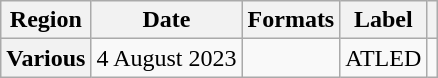<table class="wikitable plainrowheaders">
<tr>
<th scope="col">Region</th>
<th scope="col">Date</th>
<th scope="col">Formats</th>
<th scope="col">Label</th>
<th scope="col"></th>
</tr>
<tr>
<th scope="row">Various</th>
<td>4 August 2023</td>
<td></td>
<td>ATLED</td>
<td style="text-align:center;"></td>
</tr>
</table>
